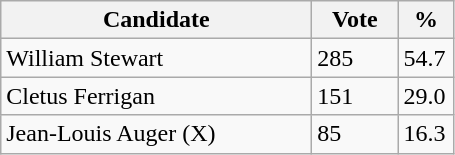<table class="wikitable">
<tr>
<th bgcolor="#DDDDFF" width="200px">Candidate</th>
<th bgcolor="#DDDDFF" width="50px">Vote</th>
<th bgcolor="#DDDDFF" width="30px">%</th>
</tr>
<tr>
<td>William Stewart</td>
<td>285</td>
<td>54.7</td>
</tr>
<tr>
<td>Cletus Ferrigan</td>
<td>151</td>
<td>29.0</td>
</tr>
<tr>
<td>Jean-Louis Auger (X)</td>
<td>85</td>
<td>16.3</td>
</tr>
</table>
